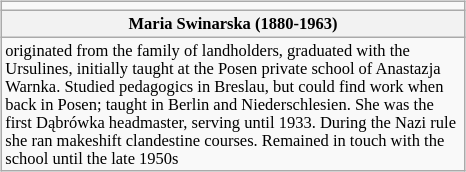<table class=wikitable width=310 style="text-align:left; font-size:11px; float:left; margin:5px">
<tr style="font-size: small;">
<td colspan="12" style="text-align:center;"><strong> </strong></td>
</tr>
<tr>
<th>Maria Swinarska (1880-1963)</th>
</tr>
<tr>
<td>originated from the family of landholders, graduated with the Ursulines, initially taught at the Posen private school of Anastazja Warnka. Studied pedagogics in Breslau, but could find work when back in Posen; taught in Berlin and Niederschlesien. She was the first Dąbrówka headmaster, serving until 1933. During the Nazi rule she ran makeshift clandestine courses. Remained in touch with the school until the late 1950s</td>
</tr>
</table>
